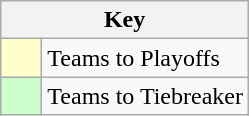<table class="wikitable" style="text-align: center;">
<tr>
<th colspan=2>Key</th>
</tr>
<tr>
<td style="background:#ffffcc; width:20px;"></td>
<td align=left>Teams to Playoffs</td>
</tr>
<tr>
<td style="background:#ccffcc; width:20px;"></td>
<td align=left>Teams to Tiebreaker</td>
</tr>
</table>
